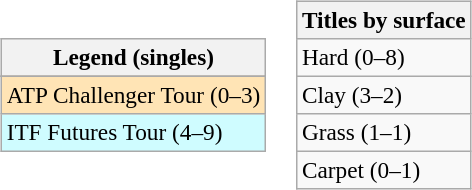<table>
<tr>
<td><br><table class="wikitable" style="font-size:97%">
<tr>
<th>Legend (singles)</th>
</tr>
<tr bgcolor="e5d1cb">
</tr>
<tr bgcolor="moccasin">
<td>ATP Challenger Tour (0–3)</td>
</tr>
<tr bgcolor="cffcff">
<td>ITF Futures Tour (4–9)</td>
</tr>
</table>
</td>
<td><br><table class="wikitable" style="font-size:97%">
<tr>
<th>Titles by surface</th>
</tr>
<tr>
<td>Hard (0–8)</td>
</tr>
<tr>
<td>Clay (3–2)</td>
</tr>
<tr>
<td>Grass (1–1)</td>
</tr>
<tr>
<td>Carpet (0–1)</td>
</tr>
</table>
</td>
</tr>
</table>
